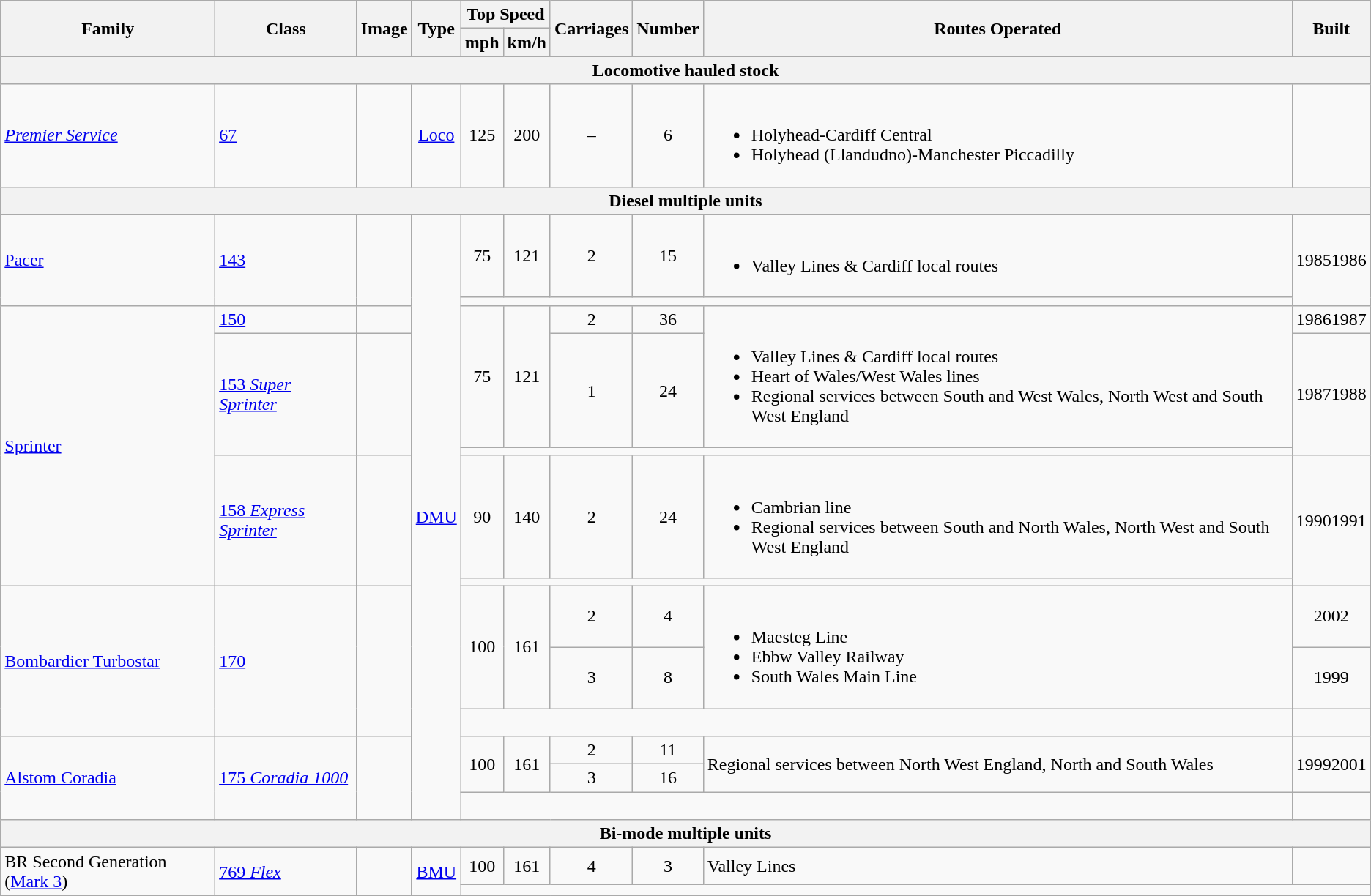<table class="wikitable">
<tr style="background:#f9f9f9;">
<th rowspan="2">Family</th>
<th rowspan="2">Class</th>
<th rowspan="2">Image</th>
<th rowspan="2">Type</th>
<th colspan="2">Top Speed</th>
<th rowspan="2">Carriages</th>
<th rowspan="2">Number</th>
<th rowspan="2">Routes Operated</th>
<th rowspan="2">Built</th>
</tr>
<tr style="background:#f9f9f9;">
<th>mph</th>
<th>km/h</th>
</tr>
<tr>
<th colspan="10">Locomotive hauled stock</th>
</tr>
<tr>
<td><em><a href='#'>Premier Service</a></em></td>
<td><a href='#'>67</a></td>
<td></td>
<td align="center"><a href='#'>Loco</a></td>
<td align="center">125</td>
<td align="center">200</td>
<td align="center">–</td>
<td align="center">6</td>
<td><br><ul><li>Holyhead-Cardiff Central</li><li>Holyhead (Llandudno)-Manchester Piccadilly</li></ul></td>
<td align=center></td>
</tr>
<tr>
<th colspan="10">Diesel multiple units</th>
</tr>
<tr>
<td rowspan="2"><a href='#'>Pacer</a></td>
<td rowspan="2"><a href='#'>143</a></td>
<td rowspan="2"></td>
<td rowspan="13"><a href='#'>DMU</a></td>
<td align="center">75</td>
<td align="center">121</td>
<td align="center">2</td>
<td align="center">15</td>
<td><br><ul><li>Valley Lines & Cardiff local routes</li></ul></td>
<td rowspan="2" align="center">19851986</td>
</tr>
<tr>
<td colspan="5"></td>
</tr>
<tr>
<td rowspan="5"><a href='#'>Sprinter</a></td>
<td><a href='#'>150</a></td>
<td></td>
<td rowspan="2" align="center">75</td>
<td rowspan="2" align="center">121</td>
<td align="center">2</td>
<td align="center">36</td>
<td rowspan="2"><br><ul><li>Valley Lines & Cardiff local routes</li><li>Heart of Wales/West Wales lines</li><li>Regional services between South and West Wales, North West and South West England</li></ul></td>
<td align="center">19861987</td>
</tr>
<tr>
<td rowspan="2"><a href='#'>153 <em>Super Sprinter</em></a></td>
<td rowspan="2"></td>
<td align="center">1</td>
<td align="center">24</td>
<td align="center" rowspan="2">19871988</td>
</tr>
<tr>
<td colspan="5"></td>
</tr>
<tr>
<td rowspan=2><a href='#'>158 <em>Express Sprinter</em></a></td>
<td rowspan=2></td>
<td align="center">90</td>
<td align="center">140</td>
<td align="center">2</td>
<td align="center">24</td>
<td><br><ul><li>Cambrian line</li><li>Regional services between South and North Wales, North West and South West England</li></ul></td>
<td rowspan=2 align="center">19901991</td>
</tr>
<tr>
<td colspan="5"></td>
</tr>
<tr>
<td rowspan="3"><a href='#'>Bombardier Turbostar</a></td>
<td rowspan="3"><a href='#'>170</a></td>
<td rowspan="3"><br></td>
<td align="center" rowspan="2">100</td>
<td align="center" rowspan="2">161</td>
<td align="center">2</td>
<td align="center">4</td>
<td rowspan="2"><br><ul><li>Maesteg Line</li><li>Ebbw Valley Railway</li><li>South Wales Main Line</li></ul></td>
<td align="center">2002</td>
</tr>
<tr>
<td align="center">3</td>
<td align="center">8</td>
<td align="center">1999</td>
</tr>
<tr>
<td colspan="5"><br></td>
<td></td>
</tr>
<tr>
<td rowspan="3"><a href='#'>Alstom Coradia</a></td>
<td rowspan="3"><a href='#'>175 <em>Coradia 1000</em></a></td>
<td rowspan="3"><br></td>
<td align="center" rowspan="2">100</td>
<td align="center" rowspan="2">161</td>
<td align="center">2</td>
<td align="center">11</td>
<td rowspan="2">Regional services between North West England, North and South Wales</td>
<td align="center" rowspan="2">19992001</td>
</tr>
<tr>
<td align="center">3</td>
<td align="center">16</td>
</tr>
<tr>
<td colspan="5"><br></td>
<td></td>
</tr>
<tr>
<th colspan="10">Bi-mode multiple units</th>
</tr>
<tr>
<td rowspan="2">BR Second Generation (<a href='#'>Mark 3</a>)</td>
<td rowspan="2"><a href='#'>769 <em>Flex</em></a></td>
<td rowspan="2"></td>
<td rowspan="2" align="center"><a href='#'>BMU</a></td>
<td align=center>100</td>
<td align=center>161</td>
<td align=center>4</td>
<td align=center>3</td>
<td>Valley Lines</td>
<td align=center></td>
</tr>
<tr>
<td colspan="6"></td>
</tr>
<tr>
</tr>
</table>
